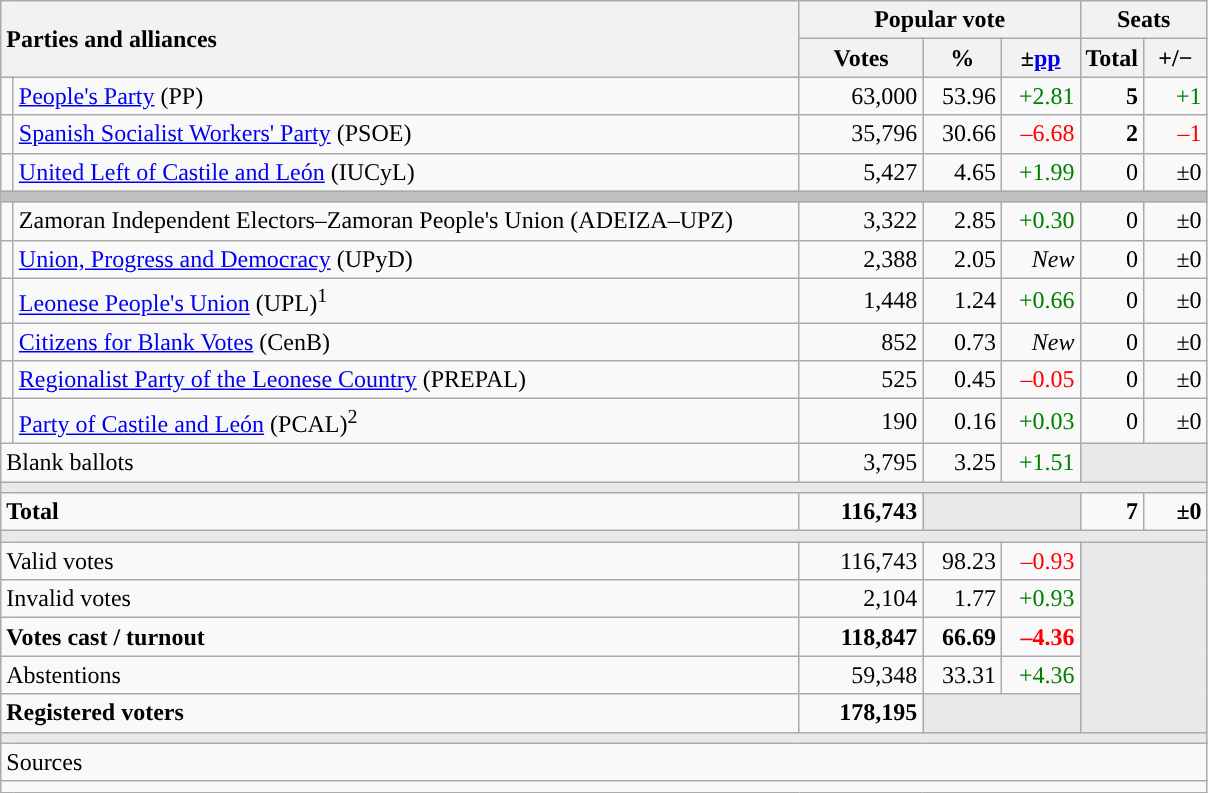<table class="wikitable" style="text-align:right;">
<tr>
<th style="text-align:left;" rowspan="2" colspan="2" width="525">Parties and alliances</th>
<th colspan="3">Popular vote</th>
<th colspan="2">Seats</th>
</tr>
<tr>
<th width="75">Votes</th>
<th width="45">%</th>
<th width="45">±<a href='#'>pp</a></th>
<th width="35">Total</th>
<th width="35">+/−</th>
</tr>
<tr>
<td width="1" style="color:inherit;background:"></td>
<td align="left"><a href='#'>People's Party</a> (PP)</td>
<td>63,000</td>
<td>53.96</td>
<td style="color:green;">+2.81</td>
<td><strong>5</strong></td>
<td style="color:green;">+1</td>
</tr>
<tr>
<td style="color:inherit;background:"></td>
<td align="left"><a href='#'>Spanish Socialist Workers' Party</a> (PSOE)</td>
<td>35,796</td>
<td>30.66</td>
<td style="color:red;">–6.68</td>
<td><strong>2</strong></td>
<td style="color:red;">–1</td>
</tr>
<tr>
<td style="color:inherit;background:"></td>
<td align="left"><a href='#'>United Left of Castile and León</a> (IUCyL)</td>
<td>5,427</td>
<td>4.65</td>
<td style="color:green;">+1.99</td>
<td>0</td>
<td>±0</td>
</tr>
<tr>
<td colspan="7" bgcolor="#C0C0C0"></td>
</tr>
<tr>
<td style="color:inherit;background:"></td>
<td align="left">Zamoran Independent Electors–Zamoran People's Union (ADEIZA–UPZ)</td>
<td>3,322</td>
<td>2.85</td>
<td style="color:green;">+0.30</td>
<td>0</td>
<td>±0</td>
</tr>
<tr>
<td style="color:inherit;background:"></td>
<td align="left"><a href='#'>Union, Progress and Democracy</a> (UPyD)</td>
<td>2,388</td>
<td>2.05</td>
<td><em>New</em></td>
<td>0</td>
<td>±0</td>
</tr>
<tr>
<td style="color:inherit;background:"></td>
<td align="left"><a href='#'>Leonese People's Union</a> (UPL)<sup>1</sup></td>
<td>1,448</td>
<td>1.24</td>
<td style="color:green;">+0.66</td>
<td>0</td>
<td>±0</td>
</tr>
<tr>
<td style="color:inherit;background:"></td>
<td align="left"><a href='#'>Citizens for Blank Votes</a> (CenB)</td>
<td>852</td>
<td>0.73</td>
<td><em>New</em></td>
<td>0</td>
<td>±0</td>
</tr>
<tr>
<td style="color:inherit;background:"></td>
<td align="left"><a href='#'>Regionalist Party of the Leonese Country</a> (PREPAL)</td>
<td>525</td>
<td>0.45</td>
<td style="color:red;">–0.05</td>
<td>0</td>
<td>±0</td>
</tr>
<tr>
<td style="color:inherit;background:"></td>
<td align="left"><a href='#'>Party of Castile and León</a> (PCAL)<sup>2</sup></td>
<td>190</td>
<td>0.16</td>
<td style="color:green;">+0.03</td>
<td>0</td>
<td>±0</td>
</tr>
<tr>
<td align="left" colspan="2">Blank ballots</td>
<td>3,795</td>
<td>3.25</td>
<td style="color:green;">+1.51</td>
<td bgcolor="#E9E9E9" colspan="2"></td>
</tr>
<tr>
<td colspan="7" bgcolor="#E9E9E9"></td>
</tr>
<tr style="font-weight:bold;">
<td align="left" colspan="2">Total</td>
<td>116,743</td>
<td bgcolor="#E9E9E9" colspan="2"></td>
<td>7</td>
<td>±0</td>
</tr>
<tr>
<td colspan="7" bgcolor="#E9E9E9"></td>
</tr>
<tr>
<td align="left" colspan="2">Valid votes</td>
<td>116,743</td>
<td>98.23</td>
<td style="color:red;">–0.93</td>
<td bgcolor="#E9E9E9" colspan="2" rowspan="5"></td>
</tr>
<tr>
<td align="left" colspan="2">Invalid votes</td>
<td>2,104</td>
<td>1.77</td>
<td style="color:green;">+0.93</td>
</tr>
<tr style="font-weight:bold;">
<td align="left" colspan="2">Votes cast / turnout</td>
<td>118,847</td>
<td>66.69</td>
<td style="color:red;">–4.36</td>
</tr>
<tr>
<td align="left" colspan="2">Abstentions</td>
<td>59,348</td>
<td>33.31</td>
<td style="color:green;">+4.36</td>
</tr>
<tr style="font-weight:bold;">
<td align="left" colspan="2">Registered voters</td>
<td>178,195</td>
<td bgcolor="#E9E9E9" colspan="2"></td>
</tr>
<tr>
<td colspan="7" bgcolor="#E9E9E9"></td>
</tr>
<tr>
<td align="left" colspan="7">Sources</td>
</tr>
<tr>
<td colspan="7" style="text-align:left; max-width:790px;"></td>
</tr>
</table>
